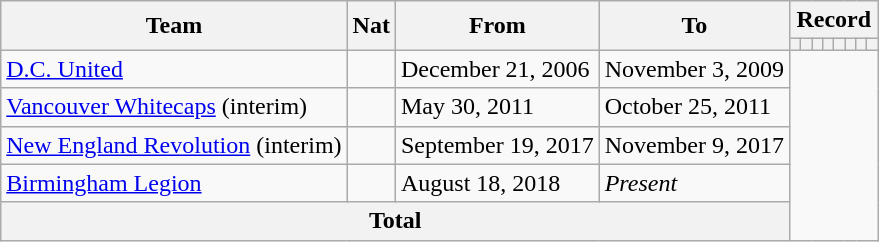<table class="wikitable" style="text-align: center">
<tr>
<th rowspan="2">Team</th>
<th rowspan="2">Nat</th>
<th rowspan="2">From</th>
<th rowspan="2">To</th>
<th colspan="8">Record</th>
</tr>
<tr>
<th></th>
<th></th>
<th></th>
<th></th>
<th></th>
<th></th>
<th></th>
<th></th>
</tr>
<tr>
<td align=left><a href='#'>D.C. United</a></td>
<td></td>
<td align=left>December 21, 2006</td>
<td align=left>November 3, 2009<br></td>
</tr>
<tr>
<td align=left><a href='#'>Vancouver Whitecaps</a> (interim)</td>
<td></td>
<td align=left>May 30, 2011</td>
<td align=left>October 25, 2011<br></td>
</tr>
<tr>
<td align=left><a href='#'>New England Revolution</a> (interim)</td>
<td></td>
<td align=left>September 19, 2017</td>
<td align=left>November 9, 2017<br></td>
</tr>
<tr>
<td align=left><a href='#'>Birmingham Legion</a></td>
<td></td>
<td align=left>August 18, 2018</td>
<td align=left><em>Present</em><br></td>
</tr>
<tr>
<th colspan="4">Total<br></th>
</tr>
</table>
